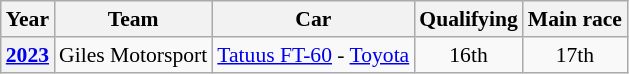<table class="wikitable" style="text-align:center; font-size:90%;">
<tr>
<th>Year</th>
<th>Team</th>
<th>Car</th>
<th>Qualifying</th>
<th>Main race</th>
</tr>
<tr>
<th><a href='#'>2023</a></th>
<td align=left> Giles Motorsport</td>
<td><a href='#'>Tatuus FT-60</a> - <a href='#'>Toyota</a></td>
<td>16th</td>
<td>17th</td>
</tr>
</table>
